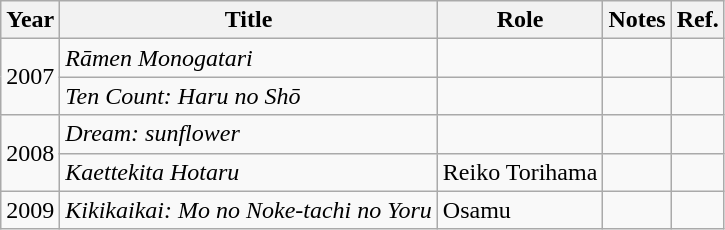<table class="wikitable">
<tr>
<th>Year</th>
<th>Title</th>
<th>Role</th>
<th>Notes</th>
<th>Ref.</th>
</tr>
<tr>
<td rowspan="2">2007</td>
<td><em>Rāmen Monogatari</em></td>
<td></td>
<td></td>
<td></td>
</tr>
<tr>
<td><em>Ten Count: Haru no Shō</em></td>
<td></td>
<td></td>
<td></td>
</tr>
<tr>
<td rowspan="2">2008</td>
<td><em>Dream: sunflower</em></td>
<td></td>
<td></td>
<td></td>
</tr>
<tr>
<td><em>Kaettekita Hotaru</em></td>
<td>Reiko Torihama</td>
<td></td>
<td></td>
</tr>
<tr>
<td>2009</td>
<td><em>Kikikaikai: Mo no Noke-tachi no Yoru</em></td>
<td>Osamu</td>
<td></td>
<td></td>
</tr>
</table>
